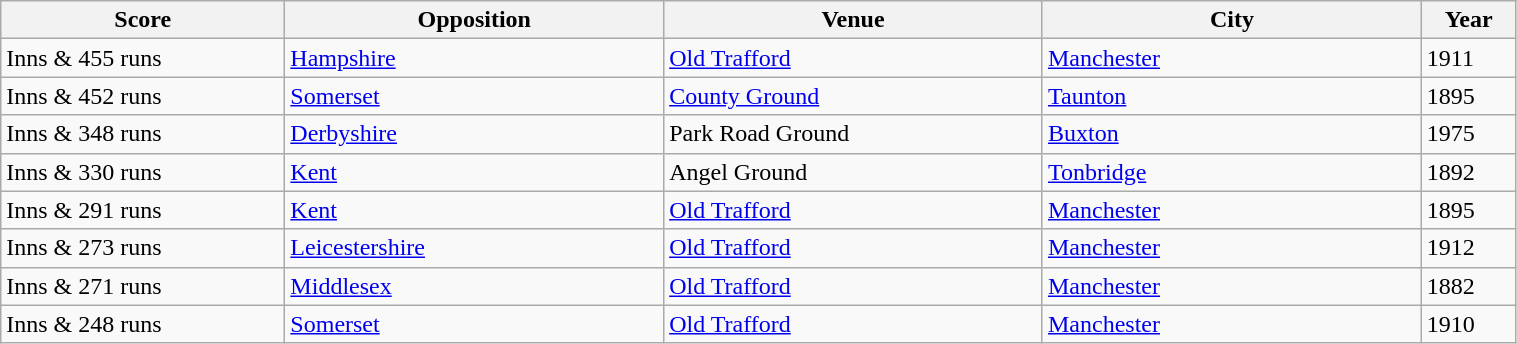<table class="wikitable" width=80%|>
<tr>
<th width=15%>Score</th>
<th width=20%>Opposition</th>
<th width=20%>Venue</th>
<th width=20%>City</th>
<th width=5%>Year</th>
</tr>
<tr>
<td>Inns & 455 runs</td>
<td><a href='#'>Hampshire</a></td>
<td><a href='#'>Old Trafford</a></td>
<td><a href='#'>Manchester</a></td>
<td>1911</td>
</tr>
<tr>
<td>Inns & 452 runs</td>
<td><a href='#'>Somerset</a></td>
<td><a href='#'>County Ground</a></td>
<td><a href='#'>Taunton</a></td>
<td>1895</td>
</tr>
<tr>
<td>Inns & 348 runs</td>
<td><a href='#'>Derbyshire</a></td>
<td>Park Road Ground</td>
<td><a href='#'>Buxton</a></td>
<td>1975</td>
</tr>
<tr>
<td>Inns & 330 runs</td>
<td><a href='#'>Kent</a></td>
<td>Angel Ground</td>
<td><a href='#'>Tonbridge</a></td>
<td>1892</td>
</tr>
<tr>
<td>Inns & 291 runs</td>
<td><a href='#'>Kent</a></td>
<td><a href='#'>Old Trafford</a></td>
<td><a href='#'>Manchester</a></td>
<td>1895</td>
</tr>
<tr>
<td>Inns & 273 runs</td>
<td><a href='#'>Leicestershire</a></td>
<td><a href='#'>Old Trafford</a></td>
<td><a href='#'>Manchester</a></td>
<td>1912</td>
</tr>
<tr>
<td>Inns & 271 runs</td>
<td><a href='#'>Middlesex</a></td>
<td><a href='#'>Old Trafford</a></td>
<td><a href='#'>Manchester</a></td>
<td>1882</td>
</tr>
<tr>
<td>Inns & 248 runs</td>
<td><a href='#'>Somerset</a></td>
<td><a href='#'>Old Trafford</a></td>
<td><a href='#'>Manchester</a></td>
<td>1910</td>
</tr>
</table>
